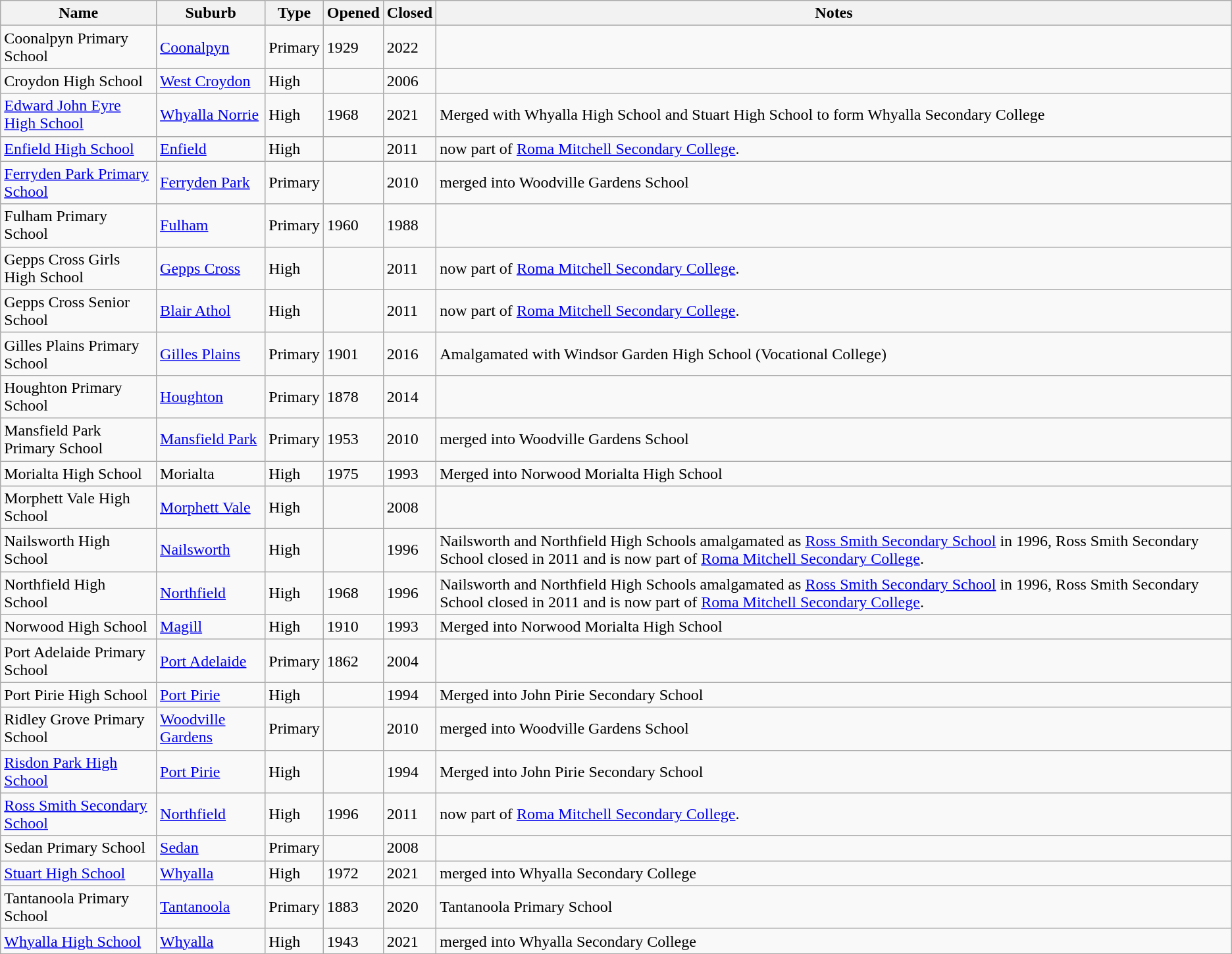<table class="wikitable sortable">
<tr>
<th>Name</th>
<th>Suburb</th>
<th>Type</th>
<th>Opened</th>
<th>Closed</th>
<th>Notes</th>
</tr>
<tr>
<td>Coonalpyn Primary School</td>
<td><a href='#'>Coonalpyn</a></td>
<td>Primary</td>
<td>1929</td>
<td>2022</td>
<td></td>
</tr>
<tr>
<td>Croydon High School</td>
<td><a href='#'>West Croydon</a></td>
<td>High</td>
<td></td>
<td>2006</td>
<td></td>
</tr>
<tr>
<td><a href='#'>Edward John Eyre High School</a></td>
<td><a href='#'>Whyalla Norrie</a></td>
<td>High</td>
<td>1968</td>
<td>2021</td>
<td>Merged with Whyalla High School and Stuart High School to form Whyalla Secondary College</td>
</tr>
<tr>
<td><a href='#'>Enfield High School</a></td>
<td><a href='#'>Enfield</a></td>
<td>High</td>
<td></td>
<td>2011</td>
<td>now part of <a href='#'>Roma Mitchell Secondary College</a>.</td>
</tr>
<tr>
<td><a href='#'>Ferryden Park Primary School</a></td>
<td><a href='#'>Ferryden Park</a></td>
<td>Primary</td>
<td></td>
<td>2010</td>
<td>merged into Woodville Gardens School</td>
</tr>
<tr>
<td>Fulham Primary School</td>
<td><a href='#'>Fulham</a></td>
<td>Primary</td>
<td>1960</td>
<td>1988</td>
<td></td>
</tr>
<tr>
<td>Gepps Cross Girls High School</td>
<td><a href='#'>Gepps Cross</a></td>
<td>High</td>
<td></td>
<td>2011</td>
<td>now part of <a href='#'>Roma Mitchell Secondary College</a>.</td>
</tr>
<tr>
<td>Gepps Cross Senior School</td>
<td><a href='#'>Blair Athol</a></td>
<td>High</td>
<td></td>
<td>2011</td>
<td>now part of <a href='#'>Roma Mitchell Secondary College</a>.</td>
</tr>
<tr>
<td>Gilles Plains Primary School</td>
<td><a href='#'>Gilles Plains</a></td>
<td>Primary</td>
<td>1901</td>
<td>2016</td>
<td>Amalgamated with Windsor Garden High School (Vocational College)</td>
</tr>
<tr>
<td>Houghton Primary School</td>
<td><a href='#'>Houghton</a></td>
<td>Primary</td>
<td>1878</td>
<td>2014</td>
<td></td>
</tr>
<tr>
<td>Mansfield Park Primary School</td>
<td><a href='#'>Mansfield Park</a></td>
<td>Primary</td>
<td>1953</td>
<td>2010</td>
<td>merged into Woodville Gardens School</td>
</tr>
<tr>
<td>Morialta High School</td>
<td>Morialta</td>
<td>High</td>
<td>1975</td>
<td>1993</td>
<td>Merged into Norwood Morialta High School</td>
</tr>
<tr>
<td>Morphett Vale High School</td>
<td><a href='#'>Morphett Vale</a></td>
<td>High</td>
<td></td>
<td>2008</td>
<td></td>
</tr>
<tr>
<td>Nailsworth High School</td>
<td><a href='#'>Nailsworth</a></td>
<td>High</td>
<td></td>
<td>1996</td>
<td>Nailsworth and Northfield High Schools amalgamated as <a href='#'>Ross Smith Secondary School</a> in 1996, Ross Smith Secondary School closed in 2011 and is now part of <a href='#'>Roma Mitchell Secondary College</a>.</td>
</tr>
<tr>
<td>Northfield High School</td>
<td><a href='#'>Northfield</a></td>
<td>High</td>
<td>1968</td>
<td>1996</td>
<td>Nailsworth and Northfield High Schools amalgamated as <a href='#'>Ross Smith Secondary School</a> in 1996, Ross Smith Secondary School closed in 2011 and is now part of <a href='#'>Roma Mitchell Secondary College</a>.</td>
</tr>
<tr>
<td>Norwood High School</td>
<td><a href='#'>Magill</a></td>
<td>High</td>
<td>1910</td>
<td>1993</td>
<td>Merged into Norwood Morialta High School</td>
</tr>
<tr>
<td>Port Adelaide Primary School</td>
<td><a href='#'>Port Adelaide</a></td>
<td>Primary</td>
<td>1862</td>
<td>2004</td>
<td></td>
</tr>
<tr>
<td>Port Pirie High School</td>
<td><a href='#'>Port Pirie</a></td>
<td>High</td>
<td></td>
<td>1994</td>
<td>Merged into John Pirie Secondary School</td>
</tr>
<tr>
<td>Ridley Grove Primary School</td>
<td><a href='#'>Woodville Gardens</a></td>
<td>Primary</td>
<td></td>
<td>2010</td>
<td>merged into Woodville Gardens School</td>
</tr>
<tr>
<td><a href='#'>Risdon Park High School</a></td>
<td><a href='#'>Port Pirie</a></td>
<td>High</td>
<td></td>
<td>1994</td>
<td>Merged into John Pirie Secondary School</td>
</tr>
<tr>
<td><a href='#'>Ross Smith Secondary School</a></td>
<td><a href='#'>Northfield</a></td>
<td>High</td>
<td>1996</td>
<td>2011</td>
<td>now part of <a href='#'>Roma Mitchell Secondary College</a>.</td>
</tr>
<tr>
<td>Sedan Primary School</td>
<td><a href='#'>Sedan</a></td>
<td>Primary</td>
<td></td>
<td>2008</td>
<td></td>
</tr>
<tr>
<td><a href='#'>Stuart High School</a></td>
<td><a href='#'>Whyalla</a></td>
<td>High</td>
<td>1972</td>
<td>2021</td>
<td>merged into Whyalla Secondary College</td>
</tr>
<tr>
<td>Tantanoola Primary School</td>
<td><a href='#'>Tantanoola</a></td>
<td>Primary</td>
<td>1883</td>
<td>2020</td>
<td>Tantanoola Primary School</td>
</tr>
<tr>
<td><a href='#'>Whyalla High School</a></td>
<td><a href='#'>Whyalla</a></td>
<td>High</td>
<td>1943</td>
<td>2021</td>
<td>merged into Whyalla Secondary College</td>
</tr>
</table>
